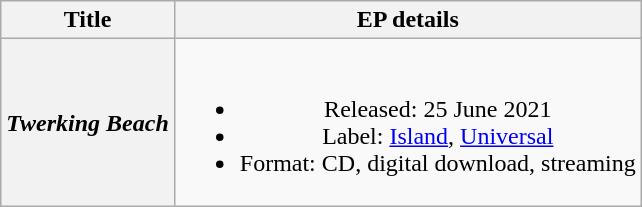<table class="wikitable plainrowheaders" style="text-align:center;">
<tr>
<th scope="col">Title</th>
<th scope="col">EP details</th>
</tr>
<tr>
<th scope="row"><em>Twerking Beach</em></th>
<td><br><ul><li>Released: 25 June 2021</li><li>Label: <a href='#'>Island</a>, <a href='#'>Universal</a></li><li>Format: CD, digital download, streaming</li></ul></td>
</tr>
</table>
